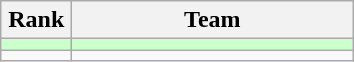<table class="wikitable" style="text-align: center;">
<tr>
<th width=40>Rank</th>
<th width=180>Team</th>
</tr>
<tr bgcolor=#CCFFCC>
<td></td>
<td style="text-align:left;"></td>
</tr>
<tr>
<td></td>
<td style="text-align:left;"></td>
</tr>
</table>
